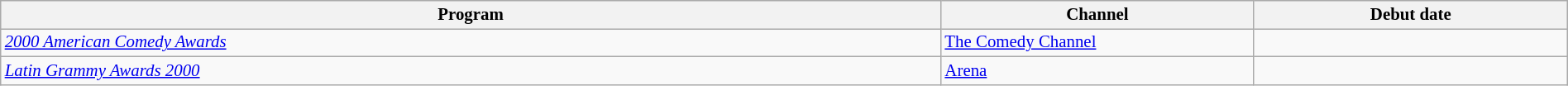<table class="wikitable sortable" width="100%" style="font-size:87%;">
<tr bgcolor="#efefef">
<th width=60%>Program</th>
<th width=20%>Channel</th>
<th width=20%>Debut date</th>
</tr>
<tr>
<td> <em><a href='#'>2000 American Comedy Awards</a></em></td>
<td><a href='#'>The Comedy Channel</a></td>
<td></td>
</tr>
<tr>
<td> <em><a href='#'>Latin Grammy Awards 2000</a></em></td>
<td><a href='#'>Arena</a></td>
<td></td>
</tr>
</table>
